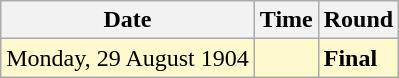<table class="wikitable">
<tr>
<th>Date</th>
<th>Time</th>
<th>Round</th>
</tr>
<tr style=background:lemonchiffon>
<td>Monday, 29 August 1904</td>
<td></td>
<td><strong>Final</strong></td>
</tr>
</table>
